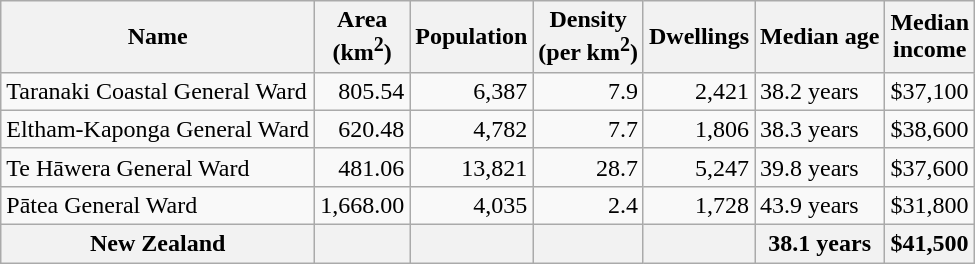<table class="wikitable">
<tr>
<th>Name</th>
<th>Area<br>(km<sup>2</sup>)</th>
<th>Population</th>
<th>Density<br>(per km<sup>2</sup>)</th>
<th>Dwellings</th>
<th>Median age</th>
<th>Median<br>income</th>
</tr>
<tr>
<td>Taranaki Coastal General Ward</td>
<td style="text-align:right;">805.54</td>
<td style="text-align:right;">6,387</td>
<td style="text-align:right;">7.9</td>
<td style="text-align:right;">2,421</td>
<td>38.2 years</td>
<td>$37,100</td>
</tr>
<tr>
<td>Eltham-Kaponga General Ward</td>
<td style="text-align:right;">620.48</td>
<td style="text-align:right;">4,782</td>
<td style="text-align:right;">7.7</td>
<td style="text-align:right;">1,806</td>
<td>38.3 years</td>
<td>$38,600</td>
</tr>
<tr>
<td>Te Hāwera General Ward</td>
<td style="text-align:right;">481.06</td>
<td style="text-align:right;">13,821</td>
<td style="text-align:right;">28.7</td>
<td style="text-align:right;">5,247</td>
<td>39.8 years</td>
<td>$37,600</td>
</tr>
<tr>
<td>Pātea General Ward</td>
<td style="text-align:right;">1,668.00</td>
<td style="text-align:right;">4,035</td>
<td style="text-align:right;">2.4</td>
<td style="text-align:right;">1,728</td>
<td>43.9 years</td>
<td>$31,800</td>
</tr>
<tr>
<th>New Zealand</th>
<th></th>
<th></th>
<th></th>
<th></th>
<th>38.1 years</th>
<th style="text-align:left;">$41,500</th>
</tr>
</table>
